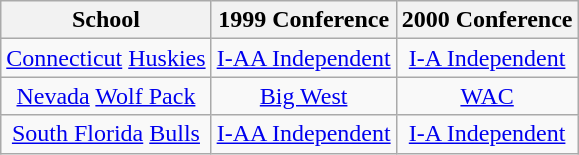<table class="wikitable sortable">
<tr>
<th>School</th>
<th>1999 Conference</th>
<th>2000 Conference</th>
</tr>
<tr style="text-align:center;">
<td><a href='#'>Connecticut</a> <a href='#'>Huskies</a></td>
<td><a href='#'>I-AA Independent</a></td>
<td><a href='#'>I-A Independent</a></td>
</tr>
<tr style="text-align:center;">
<td><a href='#'>Nevada</a> <a href='#'>Wolf Pack</a></td>
<td><a href='#'>Big West</a></td>
<td><a href='#'>WAC</a></td>
</tr>
<tr style="text-align:center;">
<td><a href='#'>South Florida</a> <a href='#'>Bulls</a></td>
<td><a href='#'>I-AA Independent</a></td>
<td><a href='#'>I-A Independent</a></td>
</tr>
</table>
